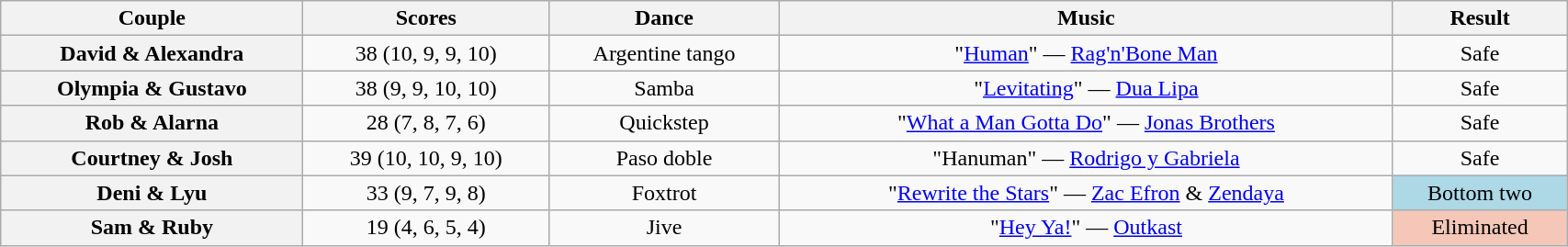<table class="wikitable sortable" style="text-align:center; width: 90%">
<tr>
<th scope="col">Couple</th>
<th scope="col">Scores</th>
<th scope="col" class="unsortable">Dance</th>
<th scope="col" class="unsortable">Music</th>
<th scope="col" class="unsortable">Result</th>
</tr>
<tr>
<th scope="row">David & Alexandra</th>
<td>38 (10, 9, 9, 10)</td>
<td>Argentine tango</td>
<td>"<a href='#'>Human</a>" — <a href='#'>Rag'n'Bone Man</a></td>
<td>Safe</td>
</tr>
<tr>
<th scope="row">Olympia & Gustavo</th>
<td>38 (9, 9, 10, 10)</td>
<td>Samba</td>
<td>"<a href='#'>Levitating</a>" — <a href='#'>Dua Lipa</a></td>
<td>Safe</td>
</tr>
<tr>
<th scope="row">Rob & Alarna</th>
<td>28 (7, 8, 7, 6)</td>
<td>Quickstep</td>
<td>"<a href='#'>What a Man Gotta Do</a>" — <a href='#'>Jonas Brothers</a></td>
<td>Safe</td>
</tr>
<tr>
<th scope="row">Courtney & Josh</th>
<td>39 (10, 10, 9, 10)</td>
<td>Paso doble</td>
<td>"Hanuman" — <a href='#'>Rodrigo y Gabriela</a></td>
<td>Safe</td>
</tr>
<tr>
<th scope="row">Deni & Lyu</th>
<td>33 (9, 7, 9, 8)</td>
<td>Foxtrot</td>
<td>"<a href='#'>Rewrite the Stars</a>" — <a href='#'>Zac Efron</a> & <a href='#'>Zendaya</a></td>
<td bgcolor="lightblue">Bottom two</td>
</tr>
<tr>
<th scope="row">Sam & Ruby</th>
<td>19 (4, 6, 5, 4)</td>
<td>Jive</td>
<td>"<a href='#'>Hey Ya!</a>" — <a href='#'>Outkast</a></td>
<td bgcolor="f4c7b8">Eliminated</td>
</tr>
</table>
